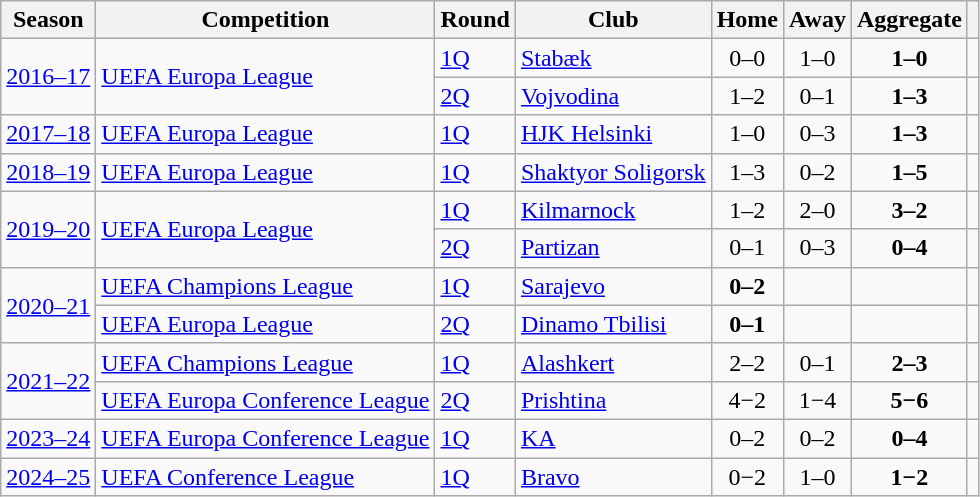<table class="wikitable">
<tr>
<th>Season</th>
<th>Competition</th>
<th>Round</th>
<th>Club</th>
<th>Home</th>
<th>Away</th>
<th>Aggregate</th>
<th></th>
</tr>
<tr>
<td rowspan="2"><a href='#'>2016–17</a></td>
<td rowspan="2"><a href='#'>UEFA Europa League</a></td>
<td><a href='#'>1Q</a></td>
<td> <a href='#'>Stabæk</a></td>
<td style="text-align:center;">0–0</td>
<td style="text-align:center;">1–0</td>
<td style="text-align:center;"><strong>1–0</strong></td>
<td></td>
</tr>
<tr>
<td><a href='#'>2Q</a></td>
<td> <a href='#'>Vojvodina</a></td>
<td style="text-align:center;">1–2</td>
<td style="text-align:center;">0–1</td>
<td style="text-align:center;"><strong>1–3</strong></td>
<td></td>
</tr>
<tr>
<td><a href='#'>2017–18</a></td>
<td><a href='#'>UEFA Europa League</a></td>
<td><a href='#'>1Q</a></td>
<td> <a href='#'>HJK Helsinki</a></td>
<td style="text-align:center;">1–0</td>
<td style="text-align:center;">0–3</td>
<td style="text-align:center;"><strong>1–3</strong></td>
<td></td>
</tr>
<tr>
<td><a href='#'>2018–19</a></td>
<td><a href='#'>UEFA Europa League</a></td>
<td><a href='#'>1Q</a></td>
<td> <a href='#'>Shaktyor Soligorsk</a></td>
<td style="text-align:center;">1–3</td>
<td style="text-align:center;">0–2</td>
<td style="text-align:center;"><strong>1–5</strong></td>
<td></td>
</tr>
<tr>
<td rowspan="2"><a href='#'>2019–20</a></td>
<td rowspan="2"><a href='#'>UEFA Europa League</a></td>
<td><a href='#'>1Q</a></td>
<td> <a href='#'>Kilmarnock</a></td>
<td style="text-align:center;">1–2</td>
<td style="text-align:center;">2–0</td>
<td style="text-align:center;"><strong>3–2</strong></td>
<td></td>
</tr>
<tr>
<td><a href='#'>2Q</a></td>
<td> <a href='#'>Partizan</a></td>
<td style="text-align:center;">0–1</td>
<td style="text-align:center;">0–3</td>
<td style="text-align:center;"><strong>0–4</strong></td>
<td></td>
</tr>
<tr>
<td rowspan="2"><a href='#'>2020–21</a></td>
<td><a href='#'>UEFA Champions League</a></td>
<td><a href='#'>1Q</a></td>
<td> <a href='#'>Sarajevo</a></td>
<td style="text-align:center;"><strong>0–2</strong></td>
<td></td>
<td></td>
<td></td>
</tr>
<tr>
<td><a href='#'>UEFA Europa League</a></td>
<td><a href='#'>2Q</a></td>
<td> <a href='#'>Dinamo Tbilisi</a></td>
<td style="text-align:center;"><strong>0–1</strong></td>
<td></td>
<td></td>
<td></td>
</tr>
<tr>
<td rowspan="2"><a href='#'>2021–22</a></td>
<td><a href='#'>UEFA Champions League</a></td>
<td><a href='#'>1Q</a></td>
<td> <a href='#'>Alashkert</a></td>
<td style="text-align:center;">2–2</td>
<td style="text-align:center;">0–1 </td>
<td style="text-align:center;"><strong>2–3</strong></td>
<td></td>
</tr>
<tr>
<td><a href='#'>UEFA Europa Conference League</a></td>
<td><a href='#'>2Q</a></td>
<td> <a href='#'>Prishtina</a></td>
<td style="text-align:center;">4−2</td>
<td style="text-align:center;">1−4</td>
<td style="text-align:center;"><strong>5−6</strong></td>
<td></td>
</tr>
<tr>
<td><a href='#'>2023–24</a></td>
<td><a href='#'>UEFA Europa Conference League</a></td>
<td><a href='#'>1Q</a></td>
<td> <a href='#'>KA</a></td>
<td style="text-align:center;">0–2</td>
<td style="text-align:center;">0–2</td>
<td style="text-align:center;"><strong>0–4</strong></td>
<td></td>
</tr>
<tr>
<td><a href='#'>2024–25</a></td>
<td><a href='#'>UEFA Conference League</a></td>
<td><a href='#'>1Q</a></td>
<td> <a href='#'>Bravo</a></td>
<td style="text-align:center;">0−2 </td>
<td style="text-align:center;">1–0</td>
<td style="text-align:center;"><strong>1−2</strong></td>
<td></td>
</tr>
</table>
